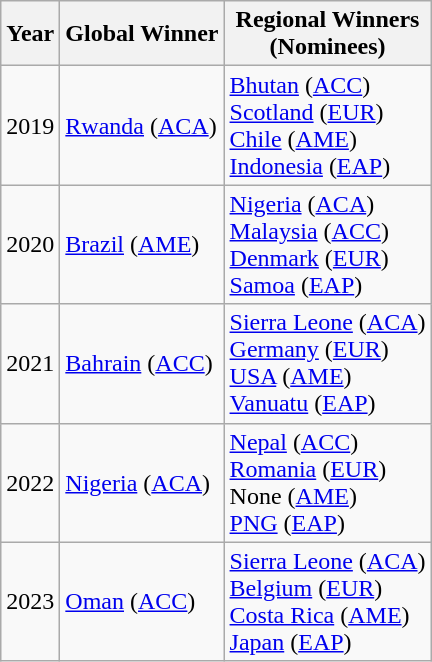<table class="wikitable">
<tr>
<th>Year</th>
<th>Global Winner</th>
<th>Regional Winners <br> (Nominees)</th>
</tr>
<tr>
<td>2019</td>
<td> <a href='#'>Rwanda</a> (<a href='#'>ACA</a>)</td>
<td> <a href='#'>Bhutan</a> (<a href='#'>ACC</a>)<br>  <a href='#'>Scotland</a> (<a href='#'>EUR</a>)<br>  <a href='#'>Chile</a> (<a href='#'>AME</a>)<br>  <a href='#'>Indonesia</a> (<a href='#'>EAP</a>)</td>
</tr>
<tr>
<td>2020</td>
<td> <a href='#'>Brazil</a> (<a href='#'>AME</a>)</td>
<td> <a href='#'>Nigeria</a> (<a href='#'>ACA</a>)<br> <a href='#'>Malaysia</a> (<a href='#'>ACC</a>)<br> <a href='#'>Denmark</a> (<a href='#'>EUR</a>)<br> <a href='#'>Samoa</a> (<a href='#'>EAP</a>)</td>
</tr>
<tr>
<td>2021</td>
<td> <a href='#'>Bahrain</a> (<a href='#'>ACC</a>)</td>
<td> <a href='#'>Sierra Leone</a> (<a href='#'>ACA</a>)<br> <a href='#'>Germany</a> (<a href='#'>EUR</a>)<br> <a href='#'>USA</a> (<a href='#'>AME</a>)<br> <a href='#'>Vanuatu</a> (<a href='#'>EAP</a>)</td>
</tr>
<tr>
<td>2022</td>
<td> <a href='#'>Nigeria</a> (<a href='#'>ACA</a>)</td>
<td> <a href='#'>Nepal</a> (<a href='#'>ACC</a>)<br> <a href='#'>Romania</a> (<a href='#'>EUR</a>)<br> None (<a href='#'>AME</a>)<br> <a href='#'>PNG</a> (<a href='#'>EAP</a>)</td>
</tr>
<tr>
<td>2023</td>
<td> <a href='#'>Oman</a> (<a href='#'>ACC</a>)</td>
<td> <a href='#'>Sierra Leone</a> (<a href='#'>ACA</a>)<br> <a href='#'>Belgium</a> (<a href='#'>EUR</a>)<br> <a href='#'>Costa Rica</a> (<a href='#'>AME</a>)<br> <a href='#'>Japan</a> (<a href='#'>EAP</a>)</td>
</tr>
</table>
